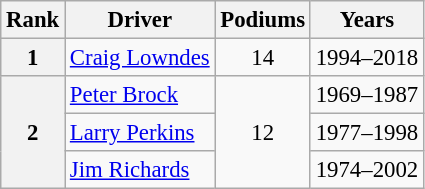<table class="wikitable" style="font-size: 95%; text-align: center">
<tr>
<th>Rank</th>
<th>Driver</th>
<th>Podiums</th>
<th>Years</th>
</tr>
<tr>
<th>1</th>
<td align="left"> <a href='#'>Craig Lowndes</a></td>
<td>14</td>
<td>1994–2018</td>
</tr>
<tr align="center">
<th rowspan="3">2</th>
<td align="left"> <a href='#'>Peter Brock</a></td>
<td rowspan="3">12</td>
<td>1969–1987</td>
</tr>
<tr align="center">
<td align="left"> <a href='#'>Larry Perkins</a></td>
<td>1977–1998</td>
</tr>
<tr align="center">
<td align="left"> <a href='#'>Jim Richards</a></td>
<td>1974–2002</td>
</tr>
</table>
